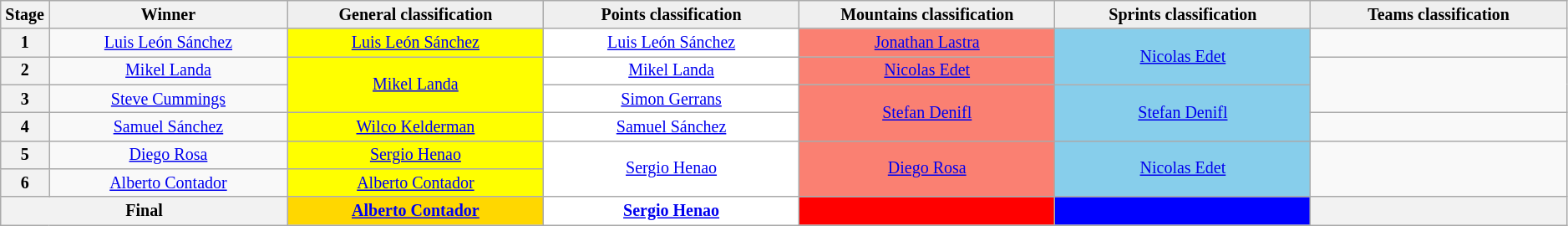<table class="wikitable" style="text-align: center; font-size:smaller;">
<tr>
<th width="1%">Stage</th>
<th width="14%">Winner</th>
<th style="background:#EFEFEF;" width="15%">General classification<br></th>
<th style="background:#EFEFEF;" width="15%">Points classification<br></th>
<th style="background:#EFEFEF;" width="15%">Mountains classification<br></th>
<th style="background:#EFEFEF;" width="15%">Sprints classification<br></th>
<th style="background:#EFEFEF;" width="15%">Teams classification</th>
</tr>
<tr>
<th scope=row>1</th>
<td><a href='#'>Luis León Sánchez</a></td>
<td style="background-color:yellow;"><a href='#'>Luis León Sánchez</a></td>
<td style="background-color:white;"><a href='#'>Luis León Sánchez</a></td>
<td style="background-color:salmon;"><a href='#'>Jonathan Lastra</a></td>
<td style="background-color:skyblue;" rowspan=2><a href='#'>Nicolas Edet</a></td>
<td style="background-color:offwhite;"></td>
</tr>
<tr>
<th scope=row>2</th>
<td><a href='#'>Mikel Landa</a></td>
<td style="background-color:yellow;" rowspan=2><a href='#'>Mikel Landa</a></td>
<td style="background-color:white;"><a href='#'>Mikel Landa</a></td>
<td style="background-color:salmon;"><a href='#'>Nicolas Edet</a></td>
<td style="background-color:offwhite;" rowspan=2></td>
</tr>
<tr>
<th scope=row>3</th>
<td><a href='#'>Steve Cummings</a></td>
<td style="background-color:white;"><a href='#'>Simon Gerrans</a></td>
<td style="background-color:salmon;" rowspan=2><a href='#'>Stefan Denifl</a></td>
<td style="background-color:skyblue;" rowspan=2><a href='#'>Stefan Denifl</a></td>
</tr>
<tr>
<th scope=row>4</th>
<td><a href='#'>Samuel Sánchez</a></td>
<td style="background-color:yellow;"><a href='#'>Wilco Kelderman</a></td>
<td style="background-color:white;"><a href='#'>Samuel Sánchez</a></td>
<td style="background-color:offwhite;"></td>
</tr>
<tr>
<th scope=row>5</th>
<td><a href='#'>Diego Rosa</a></td>
<td style="background-color:yellow;"><a href='#'>Sergio Henao</a></td>
<td style="background-color:white;" rowspan=2><a href='#'>Sergio Henao</a></td>
<td style="background-color:salmon;" rowspan=2><a href='#'>Diego Rosa</a></td>
<td style="background-color:skyblue;" rowspan=2><a href='#'>Nicolas Edet</a></td>
<td style="background-color:offwhite;" rowspan=2></td>
</tr>
<tr>
<th scope=row>6</th>
<td><a href='#'>Alberto Contador</a></td>
<td style="background-color:yellow;"><a href='#'>Alberto Contador</a></td>
</tr>
<tr>
<th scope=row colspan="2"><strong>Final</strong><br></th>
<th style="background-color:gold;"><a href='#'>Alberto Contador</a></th>
<th style="background-color:white;"><a href='#'>Sergio Henao</a></th>
<th style="background-color:red;"></th>
<th style="background-color:blue;"></th>
<th style="background-color:offwhite;"></th>
</tr>
</table>
